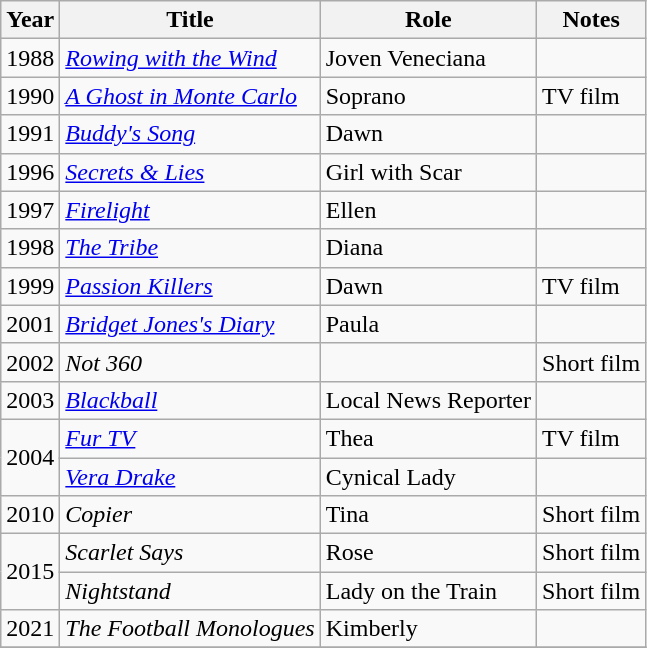<table class="wikitable">
<tr>
<th>Year</th>
<th>Title</th>
<th>Role</th>
<th>Notes</th>
</tr>
<tr>
<td>1988</td>
<td><em><a href='#'>Rowing with the Wind</a></em></td>
<td>Joven Veneciana</td>
<td></td>
</tr>
<tr>
<td>1990</td>
<td><em><a href='#'>A Ghost in Monte Carlo</a></em></td>
<td>Soprano</td>
<td>TV film</td>
</tr>
<tr>
<td>1991</td>
<td><em><a href='#'>Buddy's Song</a></em></td>
<td>Dawn</td>
<td></td>
</tr>
<tr>
<td>1996</td>
<td><em><a href='#'>Secrets & Lies</a></em></td>
<td>Girl with Scar</td>
<td></td>
</tr>
<tr>
<td>1997</td>
<td><em><a href='#'>Firelight</a></em></td>
<td>Ellen</td>
<td></td>
</tr>
<tr>
<td>1998</td>
<td><em><a href='#'>The Tribe</a></em></td>
<td>Diana</td>
<td></td>
</tr>
<tr>
<td>1999</td>
<td><em><a href='#'>Passion Killers</a></em></td>
<td>Dawn</td>
<td>TV film</td>
</tr>
<tr>
<td>2001</td>
<td><em><a href='#'>Bridget Jones's Diary</a></em></td>
<td>Paula</td>
<td></td>
</tr>
<tr>
<td>2002</td>
<td><em>Not 360</em></td>
<td></td>
<td>Short film</td>
</tr>
<tr>
<td>2003</td>
<td><em><a href='#'>Blackball</a></em></td>
<td>Local News Reporter</td>
<td></td>
</tr>
<tr>
<td rowspan="2">2004</td>
<td><em><a href='#'>Fur TV</a></em></td>
<td>Thea</td>
<td>TV film</td>
</tr>
<tr>
<td><em><a href='#'>Vera Drake</a></em></td>
<td>Cynical Lady</td>
<td></td>
</tr>
<tr>
<td>2010</td>
<td><em>Copier</em></td>
<td>Tina</td>
<td>Short film</td>
</tr>
<tr>
<td rowspan="2">2015</td>
<td><em>Scarlet Says</em></td>
<td>Rose</td>
<td>Short film</td>
</tr>
<tr>
<td><em>Nightstand</em></td>
<td>Lady on the Train</td>
<td>Short film</td>
</tr>
<tr>
<td>2021</td>
<td><em>The Football Monologues</em></td>
<td>Kimberly</td>
<td></td>
</tr>
<tr>
</tr>
</table>
